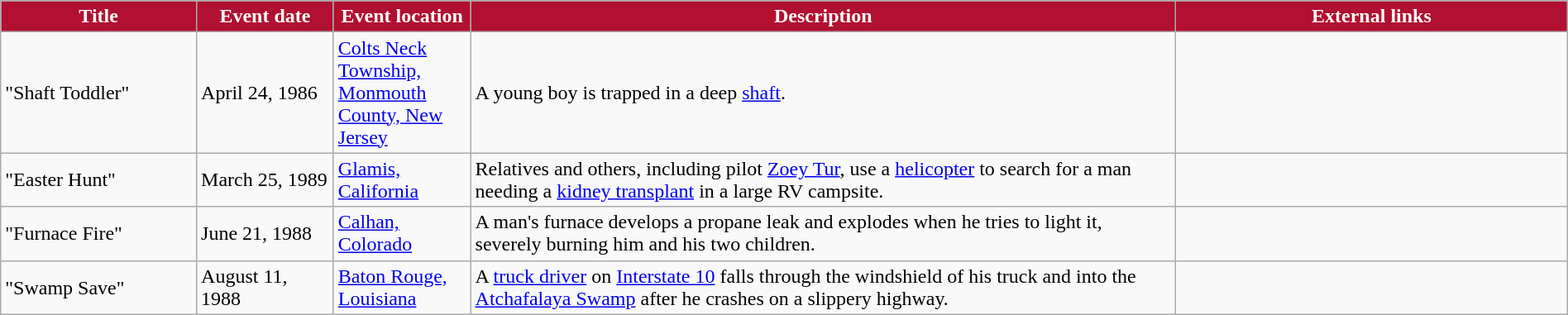<table class="wikitable" style="width: 100%;">
<tr>
<th style="background: #B11030; color: #FFFFFF; width: 10%;">Title</th>
<th style="background: #B11030; color: #FFFFFF; width: 7%;">Event date</th>
<th style="background: #B11030; color: #FFFFFF; width: 7%;">Event location</th>
<th style="background: #B11030; color: #FFFFFF; width: 36%;">Description</th>
<th style="background: #B11030; color: #FFFFFF; width: 20%;">External links</th>
</tr>
<tr>
<td>"Shaft Toddler"</td>
<td>April 24, 1986</td>
<td><a href='#'>Colts Neck Township, Monmouth County, New Jersey</a></td>
<td>A young boy is trapped in a deep <a href='#'>shaft</a>.</td>
<td></td>
</tr>
<tr>
<td>"Easter Hunt"</td>
<td>March 25, 1989</td>
<td><a href='#'>Glamis, California</a></td>
<td>Relatives and others, including pilot <a href='#'>Zoey Tur</a>, use a <a href='#'>helicopter</a> to search for a man needing a <a href='#'>kidney transplant</a> in a large RV campsite.</td>
<td></td>
</tr>
<tr>
<td>"Furnace Fire"</td>
<td>June 21, 1988</td>
<td><a href='#'>Calhan, Colorado</a></td>
<td>A man's furnace develops a propane leak and explodes when he tries to light it, severely burning him and his two children.</td>
<td></td>
</tr>
<tr>
<td>"Swamp Save"</td>
<td>August 11, 1988</td>
<td><a href='#'>Baton Rouge, Louisiana</a></td>
<td>A <a href='#'>truck driver</a> on <a href='#'>Interstate 10</a> falls through the windshield of his truck and into the <a href='#'>Atchafalaya Swamp</a> after he crashes on a slippery highway.</td>
<td></td>
</tr>
</table>
